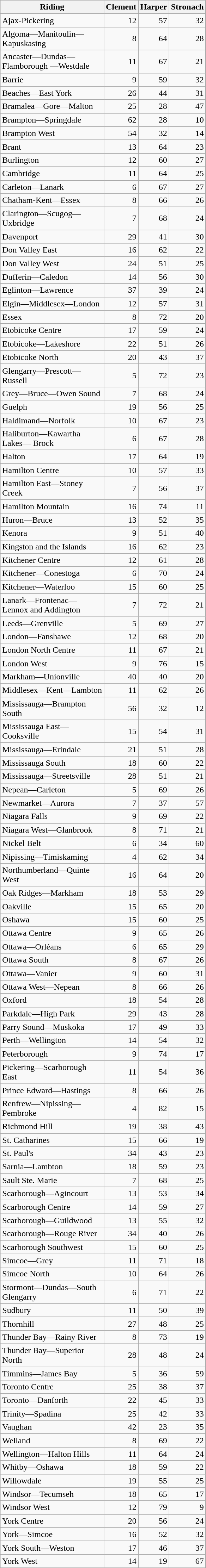<table class="wikitable">
<tr>
<th>Riding</th>
<th>Clement</th>
<th>Harper</th>
<th>Stronach</th>
</tr>
<tr>
<td>Ajax-Pickering</td>
<td style="text-align:right;">12</td>
<td style="text-align:right;">57</td>
<td style="text-align:right;">32</td>
</tr>
<tr>
<td>Algoma—Manitoulin—<br>Kapuskasing</td>
<td style="text-align:right;">8</td>
<td style="text-align:right;">64</td>
<td style="text-align:right;">28</td>
</tr>
<tr>
<td>Ancaster—Dundas—<br>Flamborough —Westdale</td>
<td style="text-align:right;">11</td>
<td style="text-align:right;">67</td>
<td style="text-align:right;">21</td>
</tr>
<tr>
<td>Barrie</td>
<td style="text-align:right;">9</td>
<td style="text-align:right;">59</td>
<td style="text-align:right;">32</td>
</tr>
<tr>
<td>Beaches—East York</td>
<td style="text-align:right;">26</td>
<td style="text-align:right;">44</td>
<td style="text-align:right;">31</td>
</tr>
<tr>
<td>Bramalea—Gore—Malton</td>
<td style="text-align:right;">25</td>
<td style="text-align:right;">28</td>
<td style="text-align:right;">47</td>
</tr>
<tr>
<td>Brampton—Springdale</td>
<td style="text-align:right;">62</td>
<td style="text-align:right;">28</td>
<td style="text-align:right;">10</td>
</tr>
<tr>
<td>Brampton West</td>
<td style="text-align:right;">54</td>
<td style="text-align:right;">32</td>
<td style="text-align:right;">14</td>
</tr>
<tr>
<td>Brant</td>
<td style="text-align:right;">13</td>
<td style="text-align:right;">64</td>
<td style="text-align:right;">23</td>
</tr>
<tr>
<td>Burlington</td>
<td style="text-align:right;">12</td>
<td style="text-align:right;">60</td>
<td style="text-align:right;">27</td>
</tr>
<tr>
<td>Cambridge</td>
<td style="text-align:right;">11</td>
<td style="text-align:right;">64</td>
<td style="text-align:right;">25</td>
</tr>
<tr>
<td>Carleton—Lanark</td>
<td style="text-align:right;">6</td>
<td style="text-align:right;">67</td>
<td style="text-align:right;">27</td>
</tr>
<tr>
<td>Chatham-Kent—Essex</td>
<td style="text-align:right;">8</td>
<td style="text-align:right;">66</td>
<td style="text-align:right;">26</td>
</tr>
<tr>
<td>Clarington—Scugog—<br>Uxbridge</td>
<td style="text-align:right;">7</td>
<td style="text-align:right;">68</td>
<td style="text-align:right;">24</td>
</tr>
<tr>
<td>Davenport</td>
<td style="text-align:right;">29</td>
<td style="text-align:right;">41</td>
<td style="text-align:right;">30</td>
</tr>
<tr>
<td>Don Valley East</td>
<td style="text-align:right;">16</td>
<td style="text-align:right;">62</td>
<td style="text-align:right;">22</td>
</tr>
<tr>
<td>Don Valley West</td>
<td style="text-align:right;">24</td>
<td style="text-align:right;">51</td>
<td style="text-align:right;">25</td>
</tr>
<tr>
<td>Dufferin—Caledon</td>
<td style="text-align:right;">14</td>
<td style="text-align:right;">56</td>
<td style="text-align:right;">30</td>
</tr>
<tr>
<td>Eglinton—Lawrence</td>
<td style="text-align:right;">37</td>
<td style="text-align:right;">39</td>
<td style="text-align:right;">24</td>
</tr>
<tr>
<td>Elgin—Middlesex—London</td>
<td style="text-align:right;">12</td>
<td style="text-align:right;">57</td>
<td style="text-align:right;">31</td>
</tr>
<tr>
<td>Essex</td>
<td style="text-align:right;">8</td>
<td style="text-align:right;">72</td>
<td style="text-align:right;">20</td>
</tr>
<tr>
<td>Etobicoke Centre</td>
<td style="text-align:right;">17</td>
<td style="text-align:right;">59</td>
<td style="text-align:right;">24</td>
</tr>
<tr>
<td>Etobicoke—Lakeshore</td>
<td style="text-align:right;">22</td>
<td style="text-align:right;">51</td>
<td style="text-align:right;">26</td>
</tr>
<tr>
<td>Etobicoke North</td>
<td style="text-align:right;">20</td>
<td style="text-align:right;">43</td>
<td style="text-align:right;">37</td>
</tr>
<tr>
<td>Glengarry—Prescott—<br>Russell</td>
<td style="text-align:right;">5</td>
<td style="text-align:right;">72</td>
<td style="text-align:right;">23</td>
</tr>
<tr>
<td>Grey—Bruce—Owen Sound</td>
<td style="text-align:right;">7</td>
<td style="text-align:right;">68</td>
<td style="text-align:right;">24</td>
</tr>
<tr>
<td>Guelph</td>
<td style="text-align:right;">19</td>
<td style="text-align:right;">56</td>
<td style="text-align:right;">25</td>
</tr>
<tr>
<td>Haldimand—Norfolk</td>
<td style="text-align:right;">10</td>
<td style="text-align:right;">67</td>
<td style="text-align:right;">23</td>
</tr>
<tr>
<td>Haliburton—Kawartha <br>Lakes— Brock</td>
<td style="text-align:right;">6</td>
<td style="text-align:right;">67</td>
<td style="text-align:right;">28</td>
</tr>
<tr>
<td>Halton</td>
<td style="text-align:right;">17</td>
<td style="text-align:right;">64</td>
<td style="text-align:right;">19</td>
</tr>
<tr>
<td>Hamilton Centre</td>
<td style="text-align:right;">10</td>
<td style="text-align:right;">57</td>
<td style="text-align:right;">33</td>
</tr>
<tr>
<td>Hamilton East—Stoney <br>Creek</td>
<td style="text-align:right;">7</td>
<td style="text-align:right;">56</td>
<td style="text-align:right;">37</td>
</tr>
<tr>
<td>Hamilton Mountain</td>
<td style="text-align:right;">16</td>
<td style="text-align:right;">74</td>
<td style="text-align:right;">11</td>
</tr>
<tr>
<td>Huron—Bruce</td>
<td style="text-align:right;">13</td>
<td style="text-align:right;">52</td>
<td style="text-align:right;">35</td>
</tr>
<tr>
<td>Kenora</td>
<td style="text-align:right;">9</td>
<td style="text-align:right;">51</td>
<td style="text-align:right;">40</td>
</tr>
<tr>
<td>Kingston and the Islands</td>
<td style="text-align:right;">16</td>
<td style="text-align:right;">62</td>
<td style="text-align:right;">23</td>
</tr>
<tr>
<td>Kitchener Centre</td>
<td style="text-align:right;">12</td>
<td style="text-align:right;">61</td>
<td style="text-align:right;">28</td>
</tr>
<tr>
<td>Kitchener—Conestoga</td>
<td style="text-align:right;">6</td>
<td style="text-align:right;">70</td>
<td style="text-align:right;">24</td>
</tr>
<tr>
<td>Kitchener—Waterloo</td>
<td style="text-align:right;">15</td>
<td style="text-align:right;">60</td>
<td style="text-align:right;">25</td>
</tr>
<tr>
<td>Lanark—Frontenac—<br>Lennox and Addington</td>
<td style="text-align:right;">7</td>
<td style="text-align:right;">72</td>
<td style="text-align:right;">21</td>
</tr>
<tr>
<td>Leeds—Grenville</td>
<td style="text-align:right;">5</td>
<td style="text-align:right;">69</td>
<td style="text-align:right;">27</td>
</tr>
<tr>
<td>London—Fanshawe</td>
<td style="text-align:right;">12</td>
<td style="text-align:right;">68</td>
<td style="text-align:right;">20</td>
</tr>
<tr>
<td>London North Centre</td>
<td style="text-align:right;">11</td>
<td style="text-align:right;">67</td>
<td style="text-align:right;">21</td>
</tr>
<tr>
<td>London West</td>
<td style="text-align:right;">9</td>
<td style="text-align:right;">76</td>
<td style="text-align:right;">15</td>
</tr>
<tr>
<td>Markham—Unionville</td>
<td style="text-align:right;">40</td>
<td style="text-align:right;">40</td>
<td style="text-align:right;">20</td>
</tr>
<tr>
<td>Middlesex—Kent—Lambton</td>
<td style="text-align:right;">11</td>
<td style="text-align:right;">62</td>
<td style="text-align:right;">26</td>
</tr>
<tr>
<td>Mississauga—Brampton <br>South</td>
<td style="text-align:right;">56</td>
<td style="text-align:right;">32</td>
<td style="text-align:right;">12</td>
</tr>
<tr>
<td>Mississauga East—<br>Cooksville</td>
<td style="text-align:right;">15</td>
<td style="text-align:right;">54</td>
<td style="text-align:right;">31</td>
</tr>
<tr>
<td>Mississauga—Erindale</td>
<td style="text-align:right;">21</td>
<td style="text-align:right;">51</td>
<td style="text-align:right;">28</td>
</tr>
<tr>
<td>Mississauga South</td>
<td style="text-align:right;">18</td>
<td style="text-align:right;">60</td>
<td style="text-align:right;">22</td>
</tr>
<tr>
<td>Mississauga—Streetsville</td>
<td style="text-align:right;">28</td>
<td style="text-align:right;">51</td>
<td style="text-align:right;">21</td>
</tr>
<tr>
<td>Nepean—Carleton</td>
<td style="text-align:right;">5</td>
<td style="text-align:right;">69</td>
<td style="text-align:right;">26</td>
</tr>
<tr>
<td>Newmarket—Aurora</td>
<td style="text-align:right;">7</td>
<td style="text-align:right;">37</td>
<td style="text-align:right;">57</td>
</tr>
<tr>
<td>Niagara Falls</td>
<td style="text-align:right;">9</td>
<td style="text-align:right;">69</td>
<td style="text-align:right;">22</td>
</tr>
<tr>
<td>Niagara West—Glanbrook</td>
<td style="text-align:right;">8</td>
<td style="text-align:right;">71</td>
<td style="text-align:right;">21</td>
</tr>
<tr>
<td>Nickel Belt</td>
<td style="text-align:right;">6</td>
<td style="text-align:right;">34</td>
<td style="text-align:right;">60</td>
</tr>
<tr>
<td>Nipissing—Timiskaming</td>
<td style="text-align:right;">4</td>
<td style="text-align:right;">62</td>
<td style="text-align:right;">34</td>
</tr>
<tr>
<td>Northumberland—Quinte <br>West</td>
<td style="text-align:right;">16</td>
<td style="text-align:right;">64</td>
<td style="text-align:right;">20</td>
</tr>
<tr>
<td>Oak Ridges—Markham</td>
<td style="text-align:right;">18</td>
<td style="text-align:right;">53</td>
<td style="text-align:right;">29</td>
</tr>
<tr>
<td>Oakville</td>
<td style="text-align:right;">15</td>
<td style="text-align:right;">65</td>
<td style="text-align:right;">20</td>
</tr>
<tr>
<td>Oshawa</td>
<td style="text-align:right;">15</td>
<td style="text-align:right;">60</td>
<td style="text-align:right;">25</td>
</tr>
<tr>
<td>Ottawa Centre</td>
<td style="text-align:right;">9</td>
<td style="text-align:right;">65</td>
<td style="text-align:right;">26</td>
</tr>
<tr>
<td>Ottawa—Orléans</td>
<td style="text-align:right;">6</td>
<td style="text-align:right;">65</td>
<td style="text-align:right;">29</td>
</tr>
<tr>
<td>Ottawa South</td>
<td style="text-align:right;">8</td>
<td style="text-align:right;">67</td>
<td style="text-align:right;">26</td>
</tr>
<tr>
<td>Ottawa—Vanier</td>
<td style="text-align:right;">9</td>
<td style="text-align:right;">60</td>
<td style="text-align:right;">31</td>
</tr>
<tr>
<td>Ottawa West—Nepean</td>
<td style="text-align:right;">8</td>
<td style="text-align:right;">66</td>
<td style="text-align:right;">26</td>
</tr>
<tr>
<td>Oxford</td>
<td style="text-align:right;">18</td>
<td style="text-align:right;">54</td>
<td style="text-align:right;">28</td>
</tr>
<tr>
<td>Parkdale—High Park</td>
<td style="text-align:right;">29</td>
<td style="text-align:right;">43</td>
<td style="text-align:right;">28</td>
</tr>
<tr>
<td>Parry Sound—Muskoka</td>
<td style="text-align:right;">17</td>
<td style="text-align:right;">49</td>
<td style="text-align:right;">33</td>
</tr>
<tr>
<td>Perth—Wellington</td>
<td style="text-align:right;">14</td>
<td style="text-align:right;">54</td>
<td style="text-align:right;">32</td>
</tr>
<tr>
<td>Peterborough</td>
<td style="text-align:right;">9</td>
<td style="text-align:right;">74</td>
<td style="text-align:right;">17</td>
</tr>
<tr>
<td>Pickering—Scarborough <br>East</td>
<td style="text-align:right;">11</td>
<td style="text-align:right;">54</td>
<td style="text-align:right;">36</td>
</tr>
<tr>
<td>Prince Edward—Hastings</td>
<td style="text-align:right;">8</td>
<td style="text-align:right;">66</td>
<td style="text-align:right;">26</td>
</tr>
<tr>
<td>Renfrew—Nipissing—<br>Pembroke</td>
<td style="text-align:right;">4</td>
<td style="text-align:right;">82</td>
<td style="text-align:right;">15</td>
</tr>
<tr>
<td>Richmond Hill</td>
<td style="text-align:right;">19</td>
<td style="text-align:right;">38</td>
<td style="text-align:right;">43</td>
</tr>
<tr>
<td>St. Catharines</td>
<td style="text-align:right;">15</td>
<td style="text-align:right;">66</td>
<td style="text-align:right;">19</td>
</tr>
<tr>
<td>St. Paul's</td>
<td style="text-align:right;">34</td>
<td style="text-align:right;">43</td>
<td style="text-align:right;">23</td>
</tr>
<tr>
<td>Sarnia—Lambton</td>
<td style="text-align:right;">18</td>
<td style="text-align:right;">59</td>
<td style="text-align:right;">23</td>
</tr>
<tr>
<td>Sault Ste. Marie</td>
<td style="text-align:right;">7</td>
<td style="text-align:right;">68</td>
<td style="text-align:right;">25</td>
</tr>
<tr>
<td>Scarborough—Agincourt</td>
<td style="text-align:right;">13</td>
<td style="text-align:right;">53</td>
<td style="text-align:right;">34</td>
</tr>
<tr>
<td>Scarborough Centre</td>
<td style="text-align:right;">14</td>
<td style="text-align:right;">59</td>
<td style="text-align:right;">27</td>
</tr>
<tr>
<td>Scarborough—Guildwood</td>
<td style="text-align:right;">13</td>
<td style="text-align:right;">55</td>
<td style="text-align:right;">32</td>
</tr>
<tr>
<td>Scarborough—Rouge River</td>
<td style="text-align:right;">34</td>
<td style="text-align:right;">40</td>
<td style="text-align:right;">26</td>
</tr>
<tr>
<td>Scarborough Southwest</td>
<td style="text-align:right;">15</td>
<td style="text-align:right;">60</td>
<td style="text-align:right;">25</td>
</tr>
<tr>
<td>Simcoe—Grey</td>
<td style="text-align:right;">11</td>
<td style="text-align:right;">71</td>
<td style="text-align:right;">18</td>
</tr>
<tr>
<td>Simcoe North</td>
<td style="text-align:right;">10</td>
<td style="text-align:right;">64</td>
<td style="text-align:right;">26</td>
</tr>
<tr>
<td>Stormont—Dundas—South <br>Glengarry</td>
<td style="text-align:right;">6</td>
<td style="text-align:right;">71</td>
<td style="text-align:right;">22</td>
</tr>
<tr>
<td>Sudbury</td>
<td style="text-align:right;">11</td>
<td style="text-align:right;">50</td>
<td style="text-align:right;">39</td>
</tr>
<tr>
<td>Thornhill</td>
<td style="text-align:right;">27</td>
<td style="text-align:right;">48</td>
<td style="text-align:right;">25</td>
</tr>
<tr>
<td>Thunder Bay—Rainy River</td>
<td style="text-align:right;">8</td>
<td style="text-align:right;">73</td>
<td style="text-align:right;">19</td>
</tr>
<tr>
<td>Thunder Bay—Superior <br>North</td>
<td style="text-align:right;">28</td>
<td style="text-align:right;">48</td>
<td style="text-align:right;">24</td>
</tr>
<tr>
<td>Timmins—James Bay</td>
<td style="text-align:right;">5</td>
<td style="text-align:right;">36</td>
<td style="text-align:right;">59</td>
</tr>
<tr>
<td>Toronto Centre</td>
<td style="text-align:right;">25</td>
<td style="text-align:right;">38</td>
<td style="text-align:right;">37</td>
</tr>
<tr>
<td>Toronto—Danforth</td>
<td style="text-align:right;">22</td>
<td style="text-align:right;">45</td>
<td style="text-align:right;">33</td>
</tr>
<tr>
<td>Trinity—Spadina</td>
<td style="text-align:right;">25</td>
<td style="text-align:right;">42</td>
<td style="text-align:right;">33</td>
</tr>
<tr>
<td>Vaughan</td>
<td style="text-align:right;">42</td>
<td style="text-align:right;">23</td>
<td style="text-align:right;">35</td>
</tr>
<tr>
<td>Welland</td>
<td style="text-align:right;">8</td>
<td style="text-align:right;">69</td>
<td style="text-align:right;">22</td>
</tr>
<tr>
<td>Wellington—Halton Hills</td>
<td style="text-align:right;">11</td>
<td style="text-align:right;">64</td>
<td style="text-align:right;">24</td>
</tr>
<tr>
<td>Whitby—Oshawa</td>
<td style="text-align:right;">18</td>
<td style="text-align:right;">59</td>
<td style="text-align:right;">22</td>
</tr>
<tr>
<td>Willowdale</td>
<td style="text-align:right;">19</td>
<td style="text-align:right;">55</td>
<td style="text-align:right;">25</td>
</tr>
<tr>
<td>Windsor—Tecumseh</td>
<td style="text-align:right;">18</td>
<td style="text-align:right;">65</td>
<td style="text-align:right;">17</td>
</tr>
<tr>
<td>Windsor West</td>
<td style="text-align:right;">12</td>
<td style="text-align:right;">79</td>
<td style="text-align:right;">9</td>
</tr>
<tr>
<td>York Centre</td>
<td style="text-align:right;">20</td>
<td style="text-align:right;">56</td>
<td style="text-align:right;">24</td>
</tr>
<tr>
<td>York—Simcoe</td>
<td style="text-align:right;">16</td>
<td style="text-align:right;">52</td>
<td style="text-align:right;">32</td>
</tr>
<tr>
<td>York South—Weston</td>
<td style="text-align:right;">17</td>
<td style="text-align:right;">46</td>
<td style="text-align:right;">37</td>
</tr>
<tr>
<td>York West</td>
<td style="text-align:right;">14</td>
<td style="text-align:right;">19</td>
<td style="text-align:right;">67</td>
</tr>
</table>
